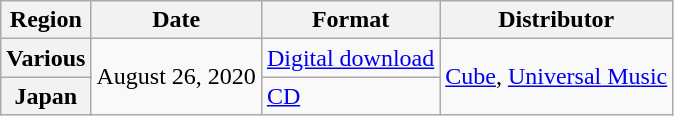<table class="wikitable plainrowheaders">
<tr>
<th>Region</th>
<th>Date</th>
<th>Format</th>
<th>Distributor</th>
</tr>
<tr>
<th scope="row">Various</th>
<td rowspan="3">August 26, 2020</td>
<td rowspan="2"><a href='#'>Digital download</a></td>
<td rowspan="3"><a href='#'>Cube</a>, <a href='#'>Universal Music</a></td>
</tr>
<tr>
<th scope="row" rowspan="2">Japan</th>
</tr>
<tr>
<td><a href='#'>CD</a></td>
</tr>
</table>
